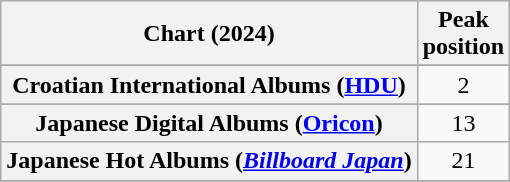<table class="wikitable sortable plainrowheaders" style="text-align:center">
<tr>
<th scope="col">Chart (2024)</th>
<th scope="col">Peak<br>position</th>
</tr>
<tr>
</tr>
<tr>
</tr>
<tr>
</tr>
<tr>
</tr>
<tr>
</tr>
<tr>
<th scope="row">Croatian International Albums (<a href='#'>HDU</a>)</th>
<td>2</td>
</tr>
<tr>
</tr>
<tr>
</tr>
<tr>
</tr>
<tr>
</tr>
<tr>
</tr>
<tr>
</tr>
<tr>
<th scope="row">Japanese Digital Albums (<a href='#'>Oricon</a>)</th>
<td>13</td>
</tr>
<tr>
<th scope="row">Japanese Hot Albums (<em><a href='#'>Billboard Japan</a></em>)</th>
<td>21</td>
</tr>
<tr>
</tr>
<tr>
</tr>
<tr>
</tr>
<tr>
</tr>
<tr>
</tr>
<tr>
</tr>
<tr>
</tr>
<tr>
</tr>
<tr>
</tr>
</table>
